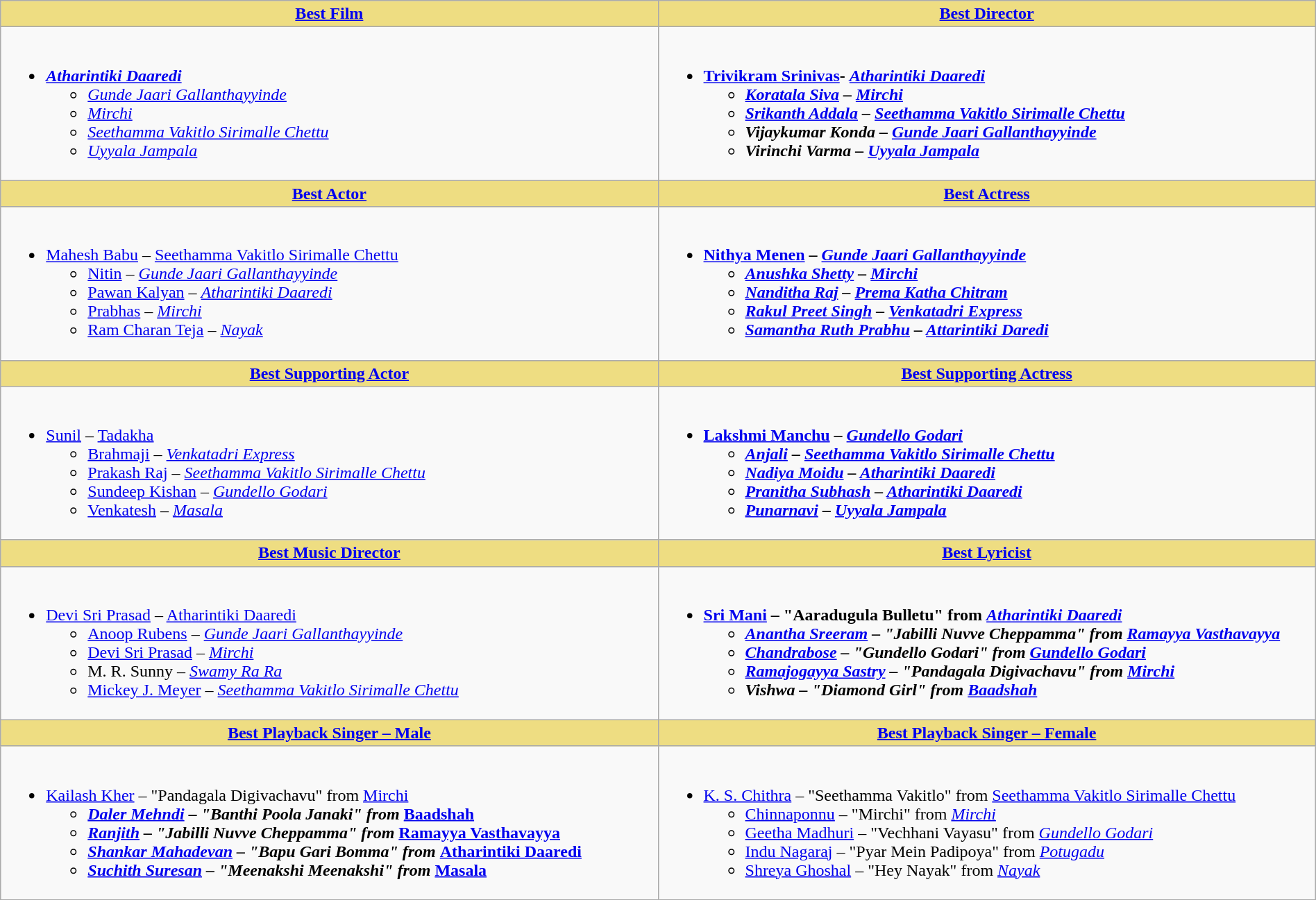<table class="wikitable" width=100% |>
<tr>
<th style="background:#EEDD82;" !align="center" width=50%><a href='#'>Best Film</a></th>
<th style="background:#EEDD82;" !align="center" width=50%><a href='#'>Best Director</a></th>
</tr>
<tr>
<td valign="top"><br><ul><li><strong><em><a href='#'>Atharintiki Daaredi</a></em></strong><ul><li><em><a href='#'>Gunde Jaari Gallanthayyinde</a></em></li><li><em><a href='#'>Mirchi</a></em></li><li><em><a href='#'>Seethamma Vakitlo Sirimalle Chettu</a></em></li><li><em><a href='#'>Uyyala Jampala</a></em></li></ul></li></ul></td>
<td valign="top"><br><ul><li><strong><a href='#'>Trivikram Srinivas</a>- <em><a href='#'>Atharintiki Daaredi</a><strong><em><ul><li><a href='#'>Koratala Siva</a> – </em><a href='#'>Mirchi</a><em></li><li><a href='#'>Srikanth Addala</a> – </em><a href='#'>Seethamma Vakitlo Sirimalle Chettu</a><em></li><li>Vijaykumar Konda – </em><a href='#'>Gunde Jaari Gallanthayyinde</a><em></li><li>Virinchi Varma – </em><a href='#'>Uyyala Jampala</a><em></li></ul></li></ul></td>
</tr>
<tr>
<th style="background:#EEDD82;" !align="center"><a href='#'>Best Actor</a></th>
<th style="background:#EEDD82;" !align="center"><a href='#'>Best Actress</a></th>
</tr>
<tr>
<td><br><ul><li></strong><a href='#'>Mahesh Babu</a> – </em><a href='#'>Seethamma Vakitlo Sirimalle Chettu</a></em></strong><ul><li><a href='#'>Nitin</a> – <em><a href='#'>Gunde Jaari Gallanthayyinde</a></em></li><li><a href='#'>Pawan Kalyan</a> – <em><a href='#'>Atharintiki Daaredi</a></em></li><li><a href='#'>Prabhas</a> – <em><a href='#'>Mirchi</a></em></li><li><a href='#'>Ram Charan Teja</a> – <em><a href='#'>Nayak</a></em></li></ul></li></ul></td>
<td><br><ul><li><strong><a href='#'>Nithya Menen</a> – <em><a href='#'>Gunde Jaari Gallanthayyinde</a><strong><em><ul><li><a href='#'>Anushka Shetty</a> – </em><a href='#'>Mirchi</a><em></li><li><a href='#'>Nanditha Raj</a> – </em><a href='#'>Prema Katha Chitram</a><em></li><li><a href='#'>Rakul Preet Singh</a> – </em><a href='#'>Venkatadri Express</a><em></li><li><a href='#'>Samantha Ruth Prabhu</a> – </em><a href='#'>Attarintiki Daredi</a><em></li></ul></li></ul></td>
</tr>
<tr>
<th style="background:#EEDD82;" !align="center"><a href='#'>Best Supporting Actor</a></th>
<th style="background:#EEDD82;" !align="center"><a href='#'>Best Supporting Actress</a></th>
</tr>
<tr>
<td><br><ul><li></strong><a href='#'>Sunil</a> – </em><a href='#'>Tadakha</a></em></strong><ul><li><a href='#'>Brahmaji</a> – <em><a href='#'>Venkatadri Express</a></em></li><li><a href='#'>Prakash Raj</a> – <em><a href='#'>Seethamma Vakitlo Sirimalle Chettu</a></em></li><li><a href='#'>Sundeep Kishan</a> – <em><a href='#'>Gundello Godari</a></em></li><li><a href='#'>Venkatesh</a> – <em><a href='#'>Masala</a></em></li></ul></li></ul></td>
<td><br><ul><li><strong><a href='#'>Lakshmi Manchu</a> – <em><a href='#'>Gundello Godari</a><strong><em><ul><li><a href='#'>Anjali</a> – </em><a href='#'>Seethamma Vakitlo Sirimalle Chettu</a><em></li><li><a href='#'>Nadiya Moidu</a> – </em><a href='#'>Atharintiki Daaredi</a><em></li><li><a href='#'>Pranitha Subhash</a> – </em><a href='#'>Atharintiki Daaredi</a><em></li><li><a href='#'>Punarnavi</a> – </em><a href='#'>Uyyala Jampala</a><em></li></ul></li></ul></td>
</tr>
<tr>
<th style="background:#EEDD82;" !align="center"><a href='#'>Best Music Director</a></th>
<th style="background:#EEDD82;" !align="center"><a href='#'>Best Lyricist</a></th>
</tr>
<tr>
<td><br><ul><li></strong> <a href='#'>Devi Sri Prasad</a> – </em><a href='#'>Atharintiki Daaredi</a></em></strong><ul><li><a href='#'>Anoop Rubens</a> – <em><a href='#'>Gunde Jaari Gallanthayyinde</a></em></li><li><a href='#'>Devi Sri Prasad</a> – <em><a href='#'>Mirchi</a></em></li><li>M. R. Sunny – <em><a href='#'>Swamy Ra Ra</a></em></li><li><a href='#'>Mickey J. Meyer</a> – <em><a href='#'>Seethamma Vakitlo Sirimalle Chettu</a></em></li></ul></li></ul></td>
<td><br><ul><li><strong> <a href='#'>Sri Mani</a> –  "Aaradugula Bulletu" from <em><a href='#'>Atharintiki Daaredi</a><strong><em><ul><li><a href='#'>Anantha Sreeram</a> – "Jabilli Nuvve Cheppamma" from </em><a href='#'>Ramayya Vasthavayya</a><em></li><li><a href='#'>Chandrabose</a> – "Gundello Godari" from </em><a href='#'>Gundello Godari</a><em></li><li><a href='#'>Ramajogayya Sastry</a> – "Pandagala Digivachavu" from </em><a href='#'>Mirchi</a><em></li><li>Vishwa – "Diamond Girl" from </em><a href='#'>Baadshah</a><em></li></ul></li></ul></td>
</tr>
<tr>
<th style="background:#EEDD82;" !align="center"><a href='#'>Best Playback Singer – Male</a></th>
<th style="background:#EEDD82;" !align="center"><a href='#'>Best Playback Singer – Female</a></th>
</tr>
<tr>
<td><br><ul><li></strong> <a href='#'>Kailash Kher</a> – "Pandagala Digivachavu" from </em><a href='#'>Mirchi</a><em> <strong><ul><li><a href='#'>Daler Mehndi</a> – "Banthi Poola Janaki" from </em><a href='#'>Baadshah</a><em></li><li><a href='#'>Ranjith</a> – "Jabilli Nuvve Cheppamma" from </em><a href='#'>Ramayya Vasthavayya</a><em></li><li><a href='#'>Shankar Mahadevan</a> – "Bapu Gari Bomma" from </em><a href='#'>Atharintiki Daaredi</a><em></li><li><a href='#'>Suchith Suresan</a> – "Meenakshi Meenakshi" from </em><a href='#'>Masala</a><em></li></ul></li></ul></td>
<td><br><ul><li></strong> <a href='#'>K. S. Chithra</a> – "Seethamma Vakitlo" from </em><a href='#'>Seethamma Vakitlo Sirimalle Chettu</a></em></strong><ul><li><a href='#'>Chinnaponnu</a> – "Mirchi" from <em><a href='#'>Mirchi</a></em></li><li><a href='#'>Geetha Madhuri</a> – "Vechhani Vayasu" from <em><a href='#'>Gundello Godari</a></em></li><li><a href='#'>Indu Nagaraj</a> – "Pyar Mein Padipoya" from <em><a href='#'>Potugadu</a></em></li><li><a href='#'>Shreya Ghoshal</a> – "Hey Nayak"  from <em><a href='#'>Nayak</a></em></li></ul></li></ul></td>
</tr>
</table>
